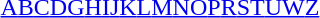<table id="toc" class="toc" summary="Class">
<tr>
<th></th>
</tr>
<tr>
<td style="text-align:center;"><a href='#'>A</a><a href='#'>B</a><a href='#'>C</a><a href='#'>D</a><a href='#'>G</a><a href='#'>H</a><a href='#'>I</a><a href='#'>J</a><a href='#'>K</a><a href='#'>L</a><a href='#'>M</a><a href='#'>N</a><a href='#'>O</a><a href='#'>P</a><a href='#'>R</a><a href='#'>S</a><a href='#'>T</a><a href='#'>U</a><a href='#'>W</a><a href='#'>Z</a></td>
</tr>
</table>
